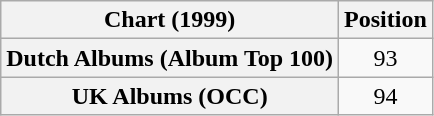<table class="wikitable plainrowheaders" style="text-align:center">
<tr>
<th scope="col">Chart (1999)</th>
<th scope="col">Position</th>
</tr>
<tr>
<th scope="row">Dutch Albums (Album Top 100)</th>
<td>93</td>
</tr>
<tr>
<th scope="row">UK Albums (OCC)</th>
<td>94</td>
</tr>
</table>
